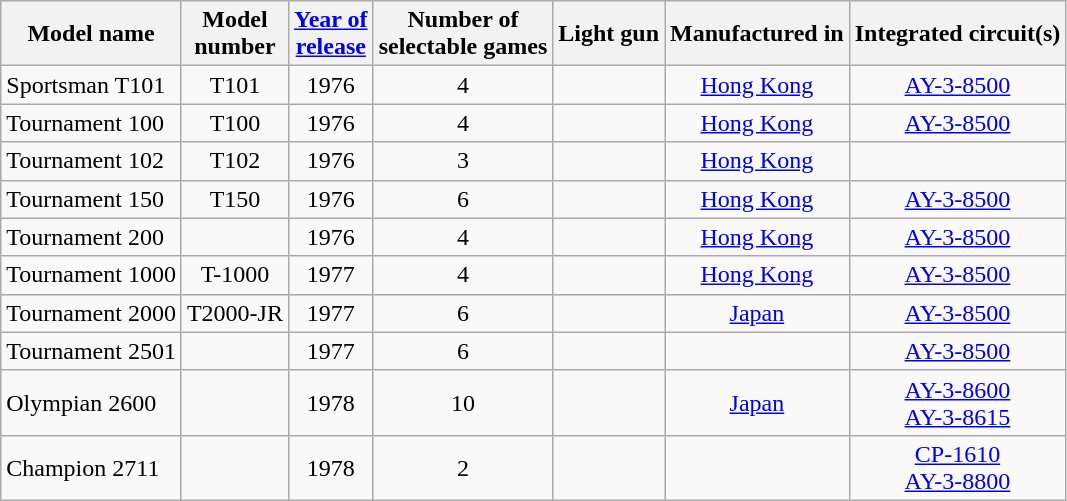<table class="wikitable" style="text-align:center">
<tr>
<th>Model name</th>
<th>Model<br>number</th>
<th><a href='#'>Year of<br>release</a></th>
<th>Number of<br>selectable games</th>
<th>Light gun</th>
<th>Manufactured in</th>
<th>Integrated circuit(s)</th>
</tr>
<tr>
<td style="text-align:left">Sportsman T101</td>
<td>T101</td>
<td>1976</td>
<td>4</td>
<td></td>
<td><a href='#'>Hong Kong</a></td>
<td><a href='#'>AY-3-8500</a></td>
</tr>
<tr>
<td style="text-align:left">Tournament 100</td>
<td>T100</td>
<td>1976</td>
<td>4</td>
<td></td>
<td><a href='#'>Hong Kong</a></td>
<td><a href='#'>AY-3-8500</a></td>
</tr>
<tr>
<td style="text-align:left">Tournament 102</td>
<td>T102</td>
<td>1976</td>
<td>3</td>
<td></td>
<td><a href='#'>Hong Kong</a></td>
<td></td>
</tr>
<tr>
<td style="text-align:left">Tournament 150</td>
<td>T150</td>
<td>1976</td>
<td>6</td>
<td></td>
<td><a href='#'>Hong Kong</a></td>
<td><a href='#'>AY-3-8500</a></td>
</tr>
<tr>
<td style="text-align:left">Tournament 200</td>
<td></td>
<td>1976</td>
<td>4</td>
<td></td>
<td><a href='#'>Hong Kong</a></td>
<td><a href='#'>AY-3-8500</a></td>
</tr>
<tr>
<td style="text-align:left">Tournament 1000</td>
<td>T-1000</td>
<td>1977</td>
<td>4</td>
<td></td>
<td><a href='#'>Hong Kong</a></td>
<td><a href='#'>AY-3-8500</a></td>
</tr>
<tr>
<td style="text-align:left">Tournament 2000</td>
<td>T2000-JR</td>
<td>1977</td>
<td>6</td>
<td></td>
<td><a href='#'>Japan</a></td>
<td><a href='#'>AY-3-8500</a></td>
</tr>
<tr>
<td style="text-align:left">Tournament 2501</td>
<td></td>
<td>1977</td>
<td>6</td>
<td></td>
<td></td>
<td><a href='#'>AY-3-8500</a></td>
</tr>
<tr>
<td style="text-align:left">Olympian 2600</td>
<td></td>
<td>1978</td>
<td>10</td>
<td></td>
<td><a href='#'>Japan</a></td>
<td><a href='#'>AY-3-8600</a><br><a href='#'>AY-3-8615</a> </td>
</tr>
<tr>
<td style="text-align:left">Champion 2711</td>
<td></td>
<td>1978</td>
<td>2</td>
<td></td>
<td></td>
<td><a href='#'>CP-1610</a> <br><a href='#'>AY-3-8800</a> </td>
</tr>
</table>
